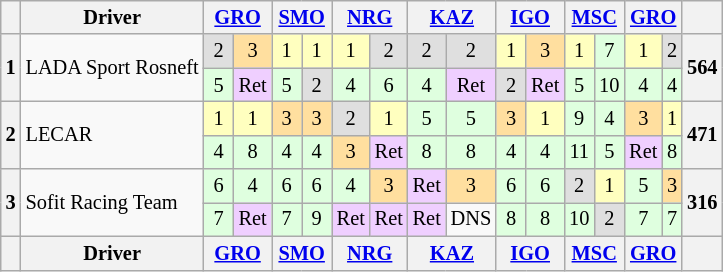<table align=left| class="wikitable" style="font-size: 85%; text-align: center">
<tr valign="top">
<th valign="middle"></th>
<th valign="middle">Driver</th>
<th colspan=2><a href='#'>GRO</a></th>
<th colspan=2><a href='#'>SMO</a></th>
<th colspan=2><a href='#'>NRG</a></th>
<th colspan=2><a href='#'>KAZ</a></th>
<th colspan=2><a href='#'>IGO</a></th>
<th colspan=2><a href='#'>MSC</a></th>
<th colspan=2><a href='#'>GRO</a></th>
<th valign="middle"></th>
</tr>
<tr>
<th rowspan="2">1</th>
<td rowspan="2" align=left>LADA Sport Rosneft</td>
<td style="background:#dfdfdf;">2</td>
<td style="background:#ffdf9f;">3</td>
<td style="background:#ffffbf;">1</td>
<td style="background:#ffffbf;">1</td>
<td style="background:#ffffbf;">1</td>
<td style="background:#dfdfdf;">2</td>
<td style="background:#dfdfdf;">2</td>
<td style="background:#dfdfdf;">2</td>
<td style="background:#ffffbf;">1</td>
<td style="background:#ffdf9f;">3</td>
<td style="background:#ffffbf;">1</td>
<td style="background:#dfffdf;">7</td>
<td style="background:#ffffbf;">1</td>
<td style="background:#dfdfdf;">2</td>
<th rowspan="2">564</th>
</tr>
<tr>
<td style="background:#dfffdf;"> 5 </td>
<td style="background:#efcfff;">Ret</td>
<td style="background:#dfffdf;"> 5 </td>
<td style="background:#dfdfdf;"> 2 </td>
<td style="background:#dfffdf;">4</td>
<td style="background:#dfffdf;">6</td>
<td style="background:#dfffdf;">4</td>
<td style="background:#efcfff;">Ret</td>
<td style="background:#dfdfdf;"> 2 </td>
<td style="background:#efcfff;">Ret</td>
<td style="background:#dfffdf;">5</td>
<td style="background:#dfffdf;">10</td>
<td style="background:#dfffdf;">4</td>
<td style="background:#dfffdf;">4</td>
</tr>
<tr>
<th rowspan="2">2</th>
<td rowspan="2" align=left>LECAR</td>
<td style="background:#ffffbf;">1</td>
<td style="background:#ffffbf;">1</td>
<td style="background:#ffdf9f;">3</td>
<td style="background:#ffdf9f;">3</td>
<td style="background:#dfdfdf;">2</td>
<td style="background:#ffffbf;">1</td>
<td style="background:#dfffdf;">5</td>
<td style="background:#dfffdf;">5</td>
<td style="background:#ffdf9f;">3</td>
<td style="background:#ffffbf;">1</td>
<td style="background:#dfffdf;">9</td>
<td style="background:#dfffdf;">4</td>
<td style="background:#ffdf9f;">3</td>
<td style="background:#ffffbf;">1</td>
<th rowspan="2">471</th>
</tr>
<tr>
<td style="background:#dfffdf;">4</td>
<td style="background:#dfffdf;">8</td>
<td style="background:#dfffdf;">4</td>
<td style="background:#dfffdf;">4</td>
<td style="background:#ffdf9f;">3</td>
<td style="background:#efcfff;">Ret</td>
<td style="background:#dfffdf;">8</td>
<td style="background:#dfffdf;">8</td>
<td style="background:#dfffdf;">4</td>
<td style="background:#dfffdf;">4</td>
<td style="background:#dfffdf;">11</td>
<td style="background:#dfffdf;">5</td>
<td style="background:#efcfff;">Ret</td>
<td style="background:#dfffdf;">8</td>
</tr>
<tr>
<th rowspan="2">3</th>
<td rowspan="2" align=left>Sofit Racing Team</td>
<td style="background:#dfffdf;">6</td>
<td style="background:#dfffdf;">4</td>
<td style="background:#dfffdf;">6</td>
<td style="background:#dfffdf;">6</td>
<td style="background:#dfffdf;">4</td>
<td style="background:#ffdf9f;">3</td>
<td style="background:#efcfff;">Ret</td>
<td style="background:#ffdf9f;">3</td>
<td style="background:#dfffdf;">6</td>
<td style="background:#dfffdf;">6</td>
<td style="background:#dfdfdf;">2</td>
<td style="background:#ffffbf;">1</td>
<td style="background:#dfffdf;">5</td>
<td style="background:#ffdf9f;">3</td>
<th rowspan="2">316</th>
</tr>
<tr>
<td style="background:#dfffdf;">7</td>
<td style="background:#efcfff;">Ret</td>
<td style="background:#dfffdf;">7</td>
<td style="background:#dfffdf;">9</td>
<td style="background:#efcfff;">Ret</td>
<td style="background:#efcfff;">Ret</td>
<td style="background:#efcfff;">Ret</td>
<td>DNS</td>
<td style="background:#dfffdf;">8</td>
<td style="background:#dfffdf;">8</td>
<td style="background:#dfffdf;">10</td>
<td style="background:#dfdfdf;">2</td>
<td style="background:#dfffdf;">7</td>
<td style="background:#dfffdf;">7</td>
</tr>
<tr>
<th valign="middle"></th>
<th valign="middle">Driver</th>
<th colspan=2><a href='#'>GRO</a></th>
<th colspan=2><a href='#'>SMO</a></th>
<th colspan=2><a href='#'>NRG</a></th>
<th colspan=2><a href='#'>KAZ</a></th>
<th colspan=2><a href='#'>IGO</a></th>
<th colspan=2><a href='#'>MSC</a></th>
<th colspan=2><a href='#'>GRO</a></th>
<th valign="middle"></th>
</tr>
</table>
